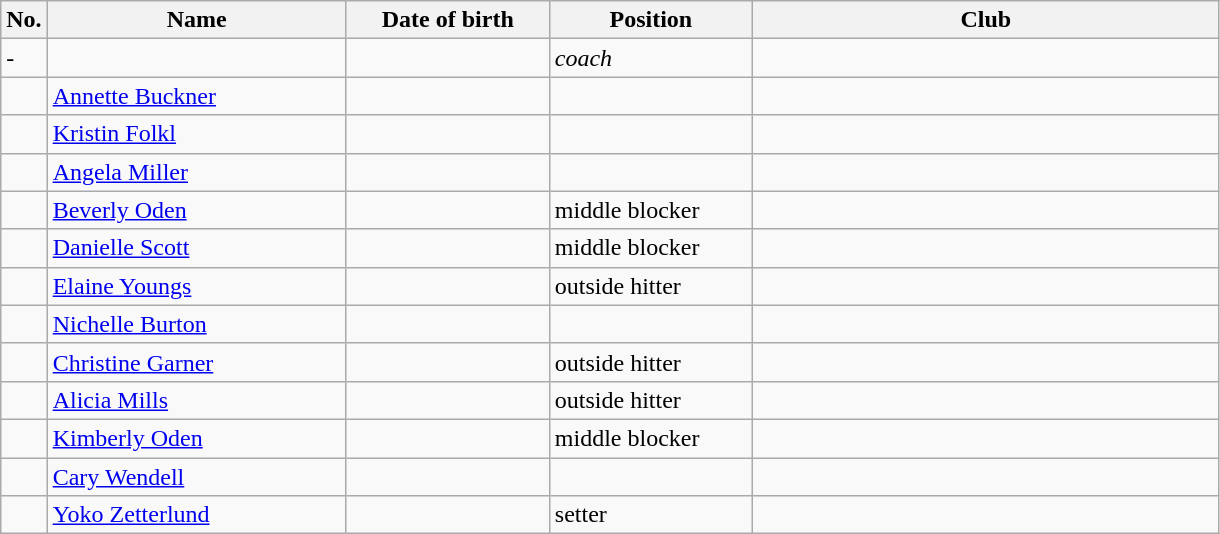<table class=wikitable sortable style=font-size:100%; text-align:center;>
<tr>
<th>No.</th>
<th style=width:12em>Name</th>
<th style=width:8em>Date of birth</th>
<th style=width:8em>Position</th>
<th style=width:19em>Club</th>
</tr>
<tr>
<td>-</td>
<td></td>
<td></td>
<td><em>coach</em></td>
<td></td>
</tr>
<tr>
<td></td>
<td><a href='#'>Annette Buckner</a></td>
<td></td>
<td></td>
<td></td>
</tr>
<tr>
<td></td>
<td><a href='#'>Kristin Folkl</a></td>
<td></td>
<td></td>
<td></td>
</tr>
<tr>
<td></td>
<td><a href='#'>Angela Miller</a></td>
<td></td>
<td></td>
<td></td>
</tr>
<tr>
<td></td>
<td><a href='#'>Beverly Oden</a></td>
<td></td>
<td>middle blocker</td>
<td></td>
</tr>
<tr>
<td></td>
<td><a href='#'>Danielle Scott</a></td>
<td></td>
<td>middle blocker</td>
<td></td>
</tr>
<tr>
<td></td>
<td><a href='#'>Elaine Youngs</a></td>
<td></td>
<td>outside hitter</td>
<td></td>
</tr>
<tr>
<td></td>
<td><a href='#'>Nichelle Burton</a></td>
<td></td>
<td></td>
<td></td>
</tr>
<tr>
<td></td>
<td><a href='#'>Christine Garner</a></td>
<td></td>
<td>outside hitter</td>
<td></td>
</tr>
<tr>
<td></td>
<td><a href='#'>Alicia Mills</a></td>
<td></td>
<td>outside hitter</td>
<td></td>
</tr>
<tr>
<td></td>
<td><a href='#'>Kimberly Oden</a></td>
<td></td>
<td>middle blocker</td>
<td></td>
</tr>
<tr>
<td></td>
<td><a href='#'>Cary Wendell</a></td>
<td></td>
<td></td>
<td></td>
</tr>
<tr>
<td></td>
<td><a href='#'>Yoko Zetterlund</a></td>
<td></td>
<td>setter</td>
<td></td>
</tr>
</table>
